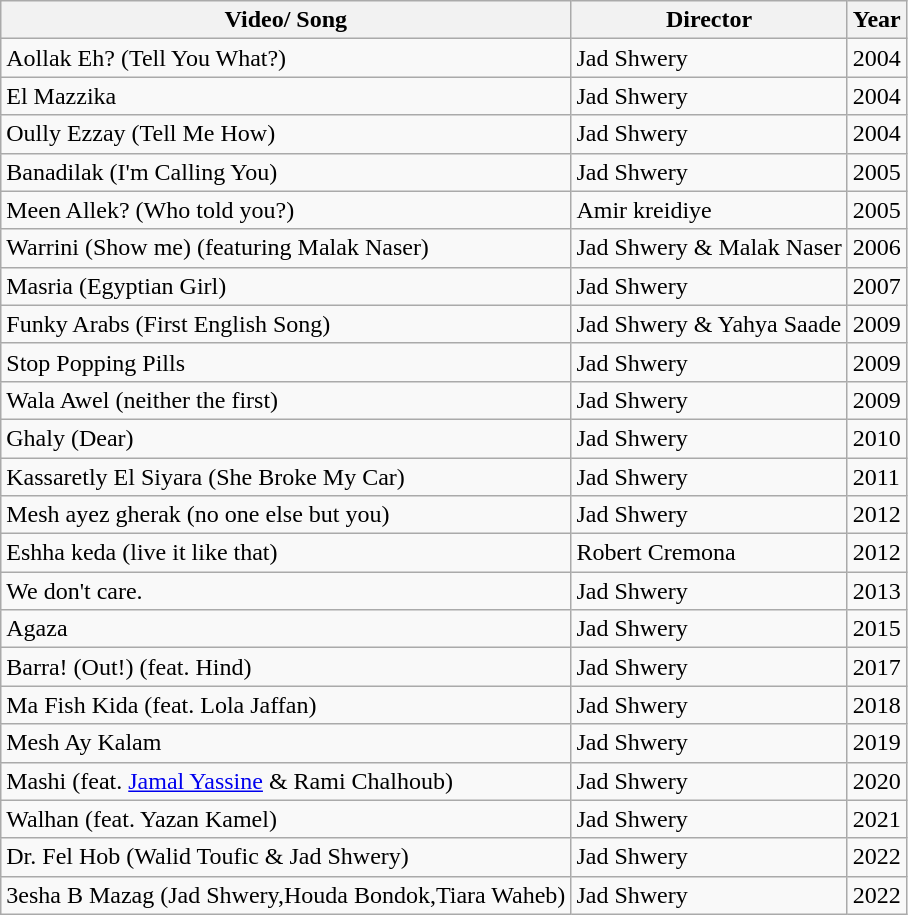<table class="wikitable" border="1">
<tr>
<th>Video/ Song</th>
<th>Director</th>
<th>Year</th>
</tr>
<tr>
<td>Aollak Eh? (Tell You What?)</td>
<td>Jad Shwery</td>
<td>2004</td>
</tr>
<tr>
<td>El Mazzika</td>
<td>Jad Shwery</td>
<td>2004</td>
</tr>
<tr>
<td>Oully Ezzay (Tell Me How)</td>
<td>Jad Shwery</td>
<td>2004</td>
</tr>
<tr>
<td>Banadilak (I'm Calling You)</td>
<td>Jad Shwery</td>
<td>2005</td>
</tr>
<tr>
<td>Meen Allek? (Who told you?)</td>
<td>Amir kreidiye</td>
<td>2005</td>
</tr>
<tr>
<td>Warrini (Show me) (featuring Malak Naser)</td>
<td>Jad Shwery & Malak Naser</td>
<td>2006</td>
</tr>
<tr>
<td>Masria (Egyptian Girl)</td>
<td>Jad Shwery</td>
<td>2007</td>
</tr>
<tr>
<td>Funky Arabs (First English Song)</td>
<td>Jad Shwery & Yahya Saade</td>
<td>2009</td>
</tr>
<tr>
<td>Stop Popping Pills</td>
<td>Jad Shwery</td>
<td>2009</td>
</tr>
<tr>
<td>Wala Awel (neither the first)</td>
<td>Jad Shwery</td>
<td>2009</td>
</tr>
<tr>
<td>Ghaly (Dear)</td>
<td>Jad Shwery</td>
<td>2010</td>
</tr>
<tr>
<td>Kassaretly El Siyara (She Broke My Car)</td>
<td>Jad Shwery</td>
<td>2011</td>
</tr>
<tr>
<td>Mesh ayez gherak (no one else but you)</td>
<td>Jad Shwery</td>
<td>2012</td>
</tr>
<tr>
<td>Eshha keda (live it like that)</td>
<td>Robert Cremona</td>
<td>2012</td>
</tr>
<tr>
<td>We don't care.</td>
<td>Jad Shwery</td>
<td>2013</td>
</tr>
<tr>
<td>Agaza</td>
<td>Jad Shwery</td>
<td>2015</td>
</tr>
<tr>
<td>Barra! (Out!) (feat. Hind)</td>
<td>Jad Shwery</td>
<td>2017</td>
</tr>
<tr>
<td>Ma Fish Kida  (feat. Lola Jaffan)</td>
<td>Jad Shwery</td>
<td>2018</td>
</tr>
<tr>
<td>Mesh Ay Kalam</td>
<td>Jad Shwery</td>
<td>2019</td>
</tr>
<tr>
<td>Mashi    (feat. <a href='#'>Jamal Yassine</a> & Rami Chalhoub)</td>
<td>Jad Shwery</td>
<td>2020</td>
</tr>
<tr>
<td>Walhan   (feat. Yazan Kamel)</td>
<td>Jad Shwery</td>
<td>2021</td>
</tr>
<tr>
<td>Dr. Fel Hob   (Walid Toufic & Jad Shwery)</td>
<td>Jad Shwery</td>
<td>2022</td>
</tr>
<tr>
<td>3esha B Mazag  (Jad Shwery,Houda Bondok,Tiara Waheb)</td>
<td>Jad Shwery</td>
<td>2022</td>
</tr>
</table>
